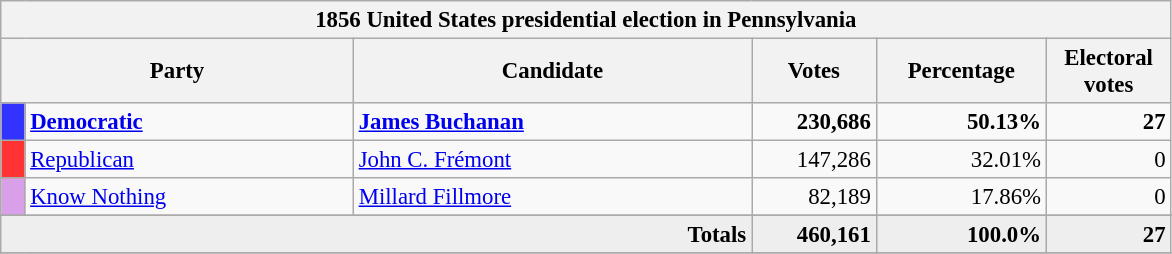<table class="wikitable" style="font-size: 95%;">
<tr>
<th colspan="6">1856 United States presidential election in Pennsylvania</th>
</tr>
<tr>
<th colspan="2" style="width: 15em">Party</th>
<th style="width: 17em">Candidate</th>
<th style="width: 5em">Votes</th>
<th style="width: 7em">Percentage</th>
<th style="width: 5em">Electoral votes</th>
</tr>
<tr>
<th style="background-color:#3333FF; width: 3px"></th>
<td style="width: 130px"><strong><a href='#'>Democratic</a></strong></td>
<td><strong><a href='#'>James Buchanan</a></strong></td>
<td align="right"><strong>230,686</strong></td>
<td align="right"><strong>50.13%</strong></td>
<td align="right"><strong>27</strong></td>
</tr>
<tr>
<th style="background-color:#FF3333; width: 3px"></th>
<td style="width: 130px"><a href='#'>Republican</a></td>
<td><a href='#'>John C. Frémont</a></td>
<td align="right">147,286</td>
<td align="right">32.01%</td>
<td align="right">0</td>
</tr>
<tr>
<th style="background-color:#D99FE8; width: 3px"></th>
<td style="width: 130px"><a href='#'>Know Nothing</a></td>
<td><a href='#'>Millard Fillmore</a></td>
<td align="right">82,189</td>
<td align="right">17.86%</td>
<td align="right">0</td>
</tr>
<tr>
</tr>
<tr bgcolor="#EEEEEE">
<td colspan="3" align="right"><strong>Totals</strong></td>
<td align="right"><strong>460,161</strong></td>
<td align="right"><strong>100.0%</strong></td>
<td align="right"><strong>27</strong></td>
</tr>
<tr>
</tr>
</table>
